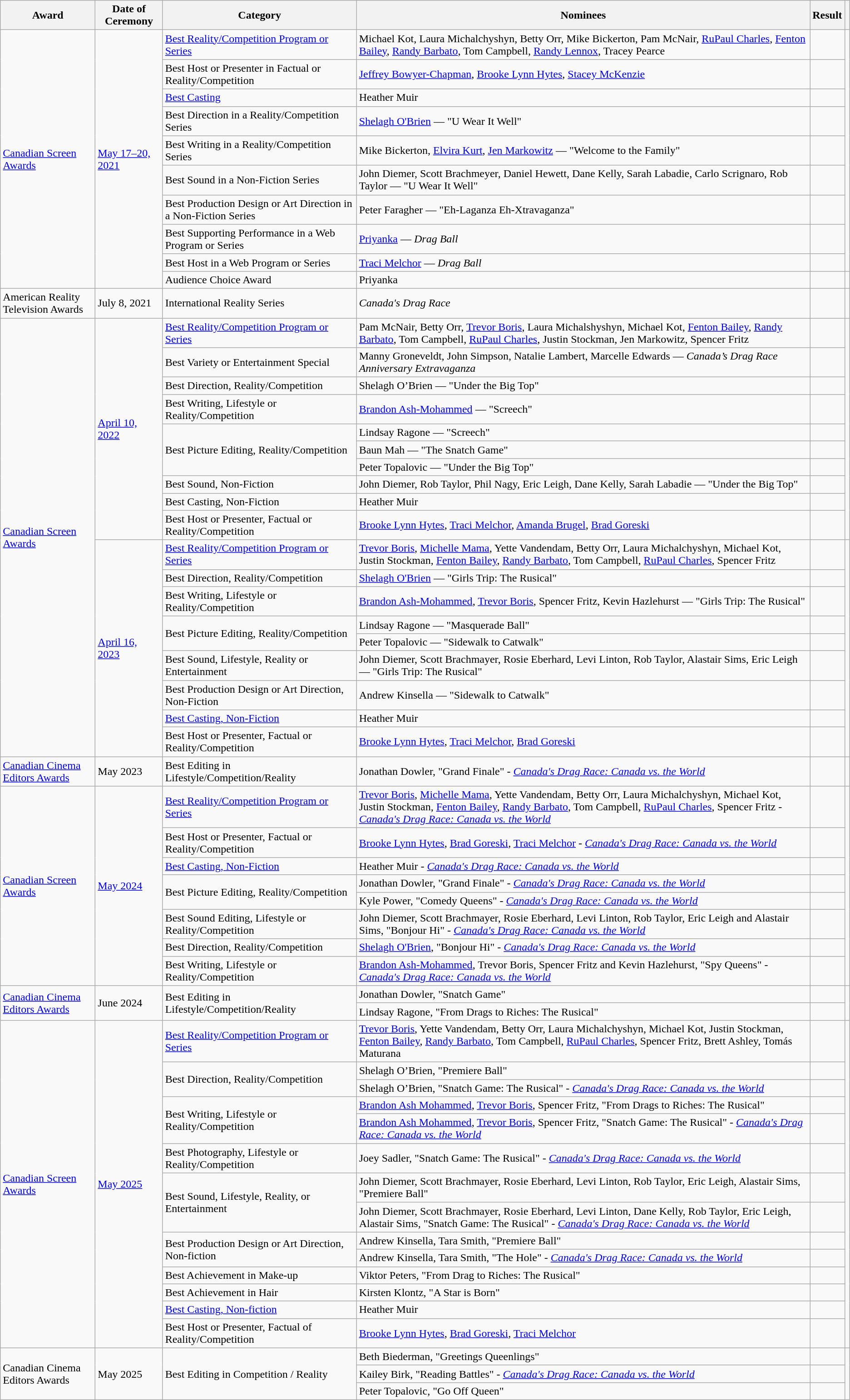<table class="wikitable">
<tr>
<th>Award</th>
<th>Date of Ceremony</th>
<th>Category</th>
<th>Nominees</th>
<th>Result</th>
<th></th>
</tr>
<tr>
<td rowspan="10"><a href='#'>Canadian Screen Awards</a></td>
<td rowspan="10"><a href='#'>May 17–20, 2021</a></td>
<td><a href='#'>Best Reality/Competition Program or Series</a></td>
<td>Michael Kot, Laura Michalchyshyn, Betty Orr, Mike Bickerton, Pam McNair, <a href='#'>RuPaul Charles</a>, <a href='#'>Fenton Bailey</a>, <a href='#'>Randy Barbato</a>, Tom Campbell, <a href='#'>Randy Lennox</a>, Tracey Pearce</td>
<td></td>
<td rowspan=9></td>
</tr>
<tr>
<td>Best Host or Presenter in Factual or Reality/Competition</td>
<td><a href='#'>Jeffrey Bowyer-Chapman</a>, <a href='#'>Brooke Lynn Hytes</a>, <a href='#'>Stacey McKenzie</a></td>
<td></td>
</tr>
<tr>
<td><a href='#'>Best Casting</a></td>
<td>Heather Muir</td>
<td></td>
</tr>
<tr>
<td>Best Direction in a Reality/Competition Series</td>
<td><a href='#'>Shelagh O'Brien</a> — "U Wear It Well"</td>
<td></td>
</tr>
<tr>
<td>Best Writing in a Reality/Competition Series</td>
<td>Mike Bickerton, <a href='#'>Elvira Kurt</a>, <a href='#'>Jen Markowitz</a> — "Welcome to the Family"</td>
<td></td>
</tr>
<tr>
<td>Best Sound in a Non-Fiction Series</td>
<td>John Diemer, Scott Brachmeyer, Daniel Hewett, Dane Kelly, Sarah Labadie, Carlo Scrignaro, Rob Taylor — "U Wear It Well"</td>
<td></td>
</tr>
<tr>
<td>Best Production Design or Art Direction in a Non-Fiction Series</td>
<td>Peter Faragher — "Eh-Laganza Eh-Xtravaganza"</td>
<td></td>
</tr>
<tr>
<td>Best Supporting Performance in a Web Program or Series</td>
<td><a href='#'>Priyanka</a> — <em>Drag Ball</em></td>
<td></td>
</tr>
<tr>
<td>Best Host in a Web Program or Series</td>
<td><a href='#'>Traci Melchor</a> — <em>Drag Ball</em></td>
<td></td>
</tr>
<tr>
<td>Audience Choice Award</td>
<td>Priyanka</td>
<td></td>
<td></td>
</tr>
<tr>
<td>American Reality Television Awards</td>
<td>July 8, 2021</td>
<td>International Reality Series</td>
<td><em>Canada's Drag Race</em></td>
<td></td>
<td></td>
</tr>
<tr>
<td rowspan="19"><a href='#'>Canadian Screen Awards</a></td>
<td rowspan="10"><a href='#'>April 10, 2022</a></td>
<td><a href='#'>Best Reality/Competition Program or Series</a></td>
<td>Pam McNair, Betty Orr, <a href='#'>Trevor Boris</a>, Laura Michalshyshyn, Michael Kot, <a href='#'>Fenton Bailey</a>, <a href='#'>Randy Barbato</a>, Tom Campbell, <a href='#'>RuPaul Charles</a>, Justin Stockman, Jen Markowitz, Spencer Fritz</td>
<td></td>
<td rowspan=10></td>
</tr>
<tr>
<td>Best Variety or Entertainment Special</td>
<td>Manny Groneveldt, John Simpson, Natalie Lambert, Marcelle Edwards — <em>Canada’s Drag Race Anniversary Extravaganza</em></td>
<td></td>
</tr>
<tr>
<td>Best Direction, Reality/Competition</td>
<td>Shelagh O’Brien — "Under the Big Top"</td>
<td></td>
</tr>
<tr>
<td>Best Writing, Lifestyle or Reality/Competition</td>
<td><a href='#'>Brandon Ash-Mohammed</a> — "Screech"</td>
<td></td>
</tr>
<tr>
<td rowspan=3>Best Picture Editing, Reality/Competition</td>
<td>Lindsay Ragone — "Screech"</td>
<td></td>
</tr>
<tr>
<td>Baun Mah — "The Snatch Game"</td>
<td></td>
</tr>
<tr>
<td>Peter Topalovic — "Under the Big Top"</td>
<td></td>
</tr>
<tr>
<td>Best Sound, Non-Fiction</td>
<td>John Diemer, Rob Taylor, Phil Nagy, Eric Leigh, Dane Kelly, Sarah Labadie — "Under the Big Top"</td>
<td></td>
</tr>
<tr>
<td>Best Casting, Non-Fiction</td>
<td>Heather Muir</td>
<td></td>
</tr>
<tr>
<td>Best Host or Presenter, Factual or Reality/Competition</td>
<td><a href='#'>Brooke Lynn Hytes</a>, <a href='#'>Traci Melchor</a>, <a href='#'>Amanda Brugel</a>, <a href='#'>Brad Goreski</a></td>
<td></td>
</tr>
<tr>
<td rowspan="9"><a href='#'>April 16, 2023</a></td>
<td><a href='#'>Best Reality/Competition Program or Series</a></td>
<td><a href='#'>Trevor Boris</a>, <a href='#'>Michelle Mama</a>, Yette Vandendam, Betty Orr, Laura Michalchyshyn, Michael Kot, Justin Stockman, <a href='#'>Fenton Bailey</a>, <a href='#'>Randy Barbato</a>, Tom Campbell, <a href='#'>RuPaul Charles</a>, Spencer Fritz</td>
<td></td>
<td rowspan=9></td>
</tr>
<tr>
<td>Best Direction, Reality/Competition</td>
<td><a href='#'>Shelagh O'Brien</a> — "Girls Trip: The Rusical"</td>
<td></td>
</tr>
<tr>
<td>Best Writing, Lifestyle or Reality/Competition</td>
<td><a href='#'>Brandon Ash-Mohammed</a>, <a href='#'>Trevor Boris</a>, Spencer Fritz, Kevin Hazlehurst — "Girls Trip: The Rusical"</td>
<td></td>
</tr>
<tr>
<td rowspan=2>Best Picture Editing, Reality/Competition</td>
<td>Lindsay Ragone — "Masquerade Ball"</td>
<td></td>
</tr>
<tr>
<td>Peter Topalovic — "Sidewalk to Catwalk"</td>
<td></td>
</tr>
<tr>
<td>Best Sound, Lifestyle, Reality or Entertainment</td>
<td>John Diemer, Scott Brachmayer, Rosie Eberhard, Levi Linton, Rob Taylor, Alastair Sims, Eric Leigh — "Girls Trip: The Rusical"</td>
<td></td>
</tr>
<tr>
<td>Best Production Design or Art Direction, Non-Fiction</td>
<td>Andrew Kinsella — "Sidewalk to Catwalk"</td>
<td></td>
</tr>
<tr>
<td><a href='#'>Best Casting, Non-Fiction</a></td>
<td>Heather Muir</td>
<td></td>
</tr>
<tr>
<td>Best Host or Presenter, Factual or Reality/Competition</td>
<td><a href='#'>Brooke Lynn Hytes</a>, <a href='#'>Traci Melchor</a>, <a href='#'>Brad Goreski</a></td>
<td></td>
</tr>
<tr>
<td><a href='#'>Canadian Cinema Editors Awards</a></td>
<td>May 2023</td>
<td>Best Editing in Lifestyle/Competition/Reality</td>
<td>Jonathan Dowler, "Grand Finale" - <em><a href='#'>Canada's Drag Race: Canada vs. the World</a></em></td>
<td></td>
<td></td>
</tr>
<tr>
<td rowspan="8"><a href='#'>Canadian Screen Awards</a></td>
<td rowspan="8"><a href='#'>May 2024</a></td>
<td><a href='#'>Best Reality/Competition Program or Series</a></td>
<td><a href='#'>Trevor Boris</a>, <a href='#'>Michelle Mama</a>, Yette Vandendam, Betty Orr, Laura Michalchyshyn, Michael Kot, Justin Stockman, <a href='#'>Fenton Bailey</a>, <a href='#'>Randy Barbato</a>, Tom Campbell, <a href='#'>RuPaul Charles</a>, Spencer Fritz - <em><a href='#'>Canada's Drag Race: Canada vs. the World</a></em></td>
<td></td>
<td rowspan="8"></td>
</tr>
<tr>
<td>Best Host or Presenter, Factual or Reality/Competition</td>
<td><a href='#'>Brooke Lynn Hytes</a>, <a href='#'>Brad Goreski</a>, <a href='#'>Traci Melchor</a> - <em><a href='#'>Canada's Drag Race: Canada vs. the World</a></em></td>
<td></td>
</tr>
<tr>
<td><a href='#'>Best Casting, Non-Fiction</a></td>
<td>Heather Muir - <em><a href='#'>Canada's Drag Race: Canada vs. the World</a></em></td>
<td></td>
</tr>
<tr>
<td rowspan=2>Best Picture Editing, Reality/Competition</td>
<td>Jonathan Dowler, "Grand Finale" - <em><a href='#'>Canada's Drag Race: Canada vs. the World</a></em></td>
<td></td>
</tr>
<tr>
<td>Kyle Power, "Comedy Queens" - <em><a href='#'>Canada's Drag Race: Canada vs. the World</a></em></td>
<td></td>
</tr>
<tr>
<td>Best Sound Editing, Lifestyle or Reality/Competition</td>
<td>John Diemer, Scott Brachmayer, Rosie Eberhard, Levi Linton, Rob Taylor, Eric Leigh and Alastair Sims, "Bonjour Hi" - <em><a href='#'>Canada's Drag Race: Canada vs. the World</a></em></td>
<td></td>
</tr>
<tr>
<td>Best Direction, Reality/Competition</td>
<td><a href='#'>Shelagh O'Brien</a>, "Bonjour Hi" - <em><a href='#'>Canada's Drag Race: Canada vs. the World</a></em></td>
<td></td>
</tr>
<tr>
<td>Best Writing, Lifestyle or Reality/Competition</td>
<td><a href='#'>Brandon Ash-Mohammed</a>, Trevor Boris, Spencer Fritz and Kevin Hazlehurst, "Spy Queens" - <em><a href='#'>Canada's Drag Race: Canada vs. the World</a></em></td>
<td></td>
</tr>
<tr>
<td rowspan="2"><a href='#'>Canadian Cinema Editors Awards</a></td>
<td rowspan="2">June 2024</td>
<td rowspan="2">Best Editing in Lifestyle/Competition/Reality</td>
<td>Jonathan Dowler, "Snatch Game"</td>
<td></td>
<td rowspan="2"></td>
</tr>
<tr>
<td>Lindsay Ragone, "From Drags to Riches: The Rusical"</td>
<td></td>
</tr>
<tr>
<td rowspan="14"><a href='#'>Canadian Screen Awards</a></td>
<td rowspan="14"><a href='#'>May 2025</a></td>
<td><a href='#'>Best Reality/Competition Program or Series</a></td>
<td><a href='#'>Trevor Boris</a>, Yette Vandendam, Betty Orr, Laura Michalchyshyn, Michael Kot, Justin Stockman, <a href='#'>Fenton Bailey</a>, <a href='#'>Randy Barbato</a>, Tom Campbell, <a href='#'>RuPaul Charles</a>, Spencer Fritz, Brett Ashley, Tomás Maturana</td>
<td></td>
<td rowspan="14"></td>
</tr>
<tr>
<td rowspan="2">Best Direction, Reality/Competition</td>
<td>Shelagh O’Brien, "Premiere Ball"</td>
<td></td>
</tr>
<tr>
<td>Shelagh O’Brien, "Snatch Game: The Rusical" - <em><a href='#'>Canada's Drag Race: Canada vs. the World</a></em></td>
<td></td>
</tr>
<tr>
<td rowspan="2">Best Writing, Lifestyle or Reality/Competition</td>
<td><a href='#'>Brandon Ash Mohammed</a>, <a href='#'>Trevor Boris</a>, Spencer Fritz, "From Drags to Riches: The Rusical"</td>
<td></td>
</tr>
<tr>
<td><a href='#'>Brandon Ash Mohammed</a>, <a href='#'>Trevor Boris</a>, Spencer Fritz, "Snatch Game: The Rusical" - <em><a href='#'>Canada's Drag Race: Canada vs. the World</a></em></td>
<td></td>
</tr>
<tr>
<td>Best Photography, Lifestyle or Reality/Competition</td>
<td>Joey Sadler, "Snatch Game: The Rusical" - <em><a href='#'>Canada's Drag Race: Canada vs. the World</a></em></td>
<td></td>
</tr>
<tr>
<td rowspan="2">Best Sound, Lifestyle, Reality, or Entertainment</td>
<td>John Diemer, Scott Brachmayer, Rosie Eberhard, Levi Linton, Rob Taylor, Eric Leigh, Alastair Sims, "Premiere Ball"</td>
<td></td>
</tr>
<tr>
<td>John Diemer, Scott Brachmayer, Rosie Eberhard, Levi Linton, Dane Kelly, Rob Taylor, Eric Leigh, Alastair Sims, "Snatch Game: The Rusical" - <em><a href='#'>Canada's Drag Race: Canada vs. the World</a></em></td>
<td></td>
</tr>
<tr>
<td rowspan="2">Best Production Design or Art Direction, Non-fiction</td>
<td>Andrew Kinsella, Tara Smith, "Premiere Ball"</td>
<td></td>
</tr>
<tr>
<td>Andrew Kinsella, Tara Smith, "The Hole" - <em><a href='#'>Canada's Drag Race: Canada vs. the World</a></em></td>
<td></td>
</tr>
<tr>
<td>Best Achievement in Make-up</td>
<td>Viktor Peters, "From Drag to Riches: The Rusical"</td>
<td></td>
</tr>
<tr>
<td>Best Achievement in Hair</td>
<td>Kirsten Klontz, "A Star is Born"</td>
<td></td>
</tr>
<tr>
<td><a href='#'>Best Casting, Non-fiction</a></td>
<td>Heather Muir</td>
<td></td>
</tr>
<tr>
<td>Best Host or Presenter, Factual of Reality/Competition</td>
<td><a href='#'>Brooke Lynn Hytes</a>, <a href='#'>Brad Goreski</a>, <a href='#'>Traci Melchor</a></td>
<td></td>
</tr>
<tr>
<td rowspan="3">Canadian Cinema Editors Awards</td>
<td rowspan="3">May 2025</td>
<td rowspan="3">Best Editing in Competition / Reality</td>
<td>Beth Biederman, "Greetings Queenlings"</td>
<td></td>
<td rowspan="3"></td>
</tr>
<tr>
<td>Kailey Birk, "Reading Battles" - <em><a href='#'>Canada's Drag Race: Canada vs. the World</a></em></td>
<td></td>
</tr>
<tr>
<td>Peter Topalovic, "Go Off Queen"</td>
<td></td>
</tr>
</table>
